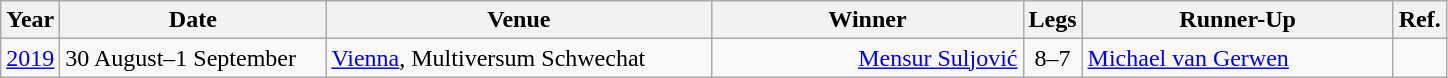<table class="wikitable">
<tr>
<th>Year</th>
<th style=width:170px>Date</th>
<th style=width:250px>Venue</th>
<th style=width:200px>Winner</th>
<th>Legs</th>
<th style=width:200px>Runner-Up</th>
<th>Ref.</th>
</tr>
<tr>
<td align=center><a href='#'>2019</a></td>
<td align=left>30 August–1 September</td>
<td> <a href='#'>Vienna</a>, Multiversum Schwechat</td>
<td align=right><a href='#'>Mensur Suljović</a> </td>
<td align=center>8–7</td>
<td> <a href='#'>Michael van Gerwen</a></td>
<td align="center"></td>
</tr>
</table>
